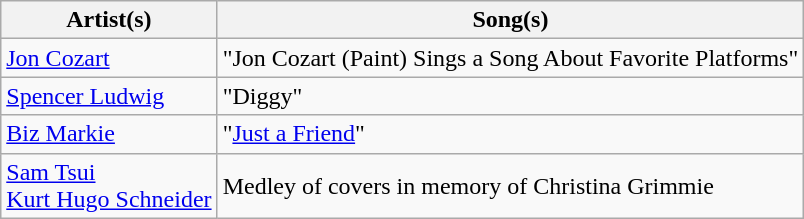<table class="wikitable plainrowheaders">
<tr>
<th scope="col">Artist(s)</th>
<th>Song(s)</th>
</tr>
<tr>
<td><a href='#'>Jon Cozart</a></td>
<td>"Jon Cozart (Paint) Sings a Song About Favorite Platforms"</td>
</tr>
<tr>
<td><a href='#'>Spencer Ludwig</a></td>
<td>"Diggy"</td>
</tr>
<tr>
<td><a href='#'>Biz Markie</a></td>
<td>"<a href='#'>Just a Friend</a>"</td>
</tr>
<tr>
<td><a href='#'>Sam Tsui</a><br><a href='#'>Kurt Hugo Schneider</a></td>
<td>Medley of covers in memory of Christina Grimmie</td>
</tr>
</table>
